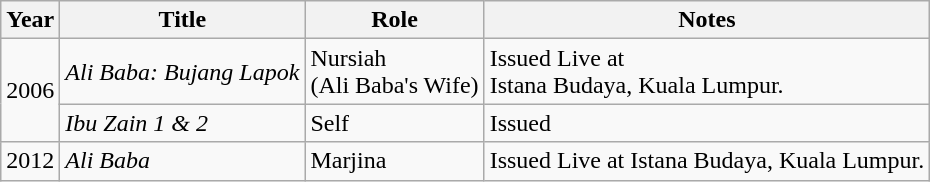<table class="wikitable sortable">
<tr>
<th>Year</th>
<th>Title</th>
<th>Role</th>
<th>Notes</th>
</tr>
<tr>
<td rowspan=2>2006</td>
<td><em>Ali Baba: Bujang Lapok</em></td>
<td>Nursiah<br>(Ali Baba's Wife)</td>
<td>Issued Live at <br>Istana Budaya, Kuala Lumpur.</td>
</tr>
<tr>
<td><em>Ibu Zain 1 & 2</em></td>
<td>Self</td>
<td>Issued</td>
</tr>
<tr>
<td>2012</td>
<td><em>Ali Baba  </em></td>
<td>Marjina</td>
<td>Issued Live at Istana Budaya, Kuala Lumpur.</td>
</tr>
</table>
